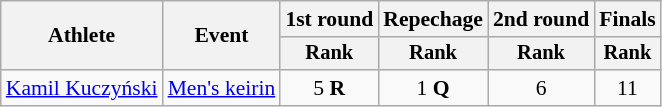<table class=wikitable style="font-size:90%">
<tr>
<th rowspan="2">Athlete</th>
<th rowspan="2">Event</th>
<th>1st round</th>
<th>Repechage</th>
<th>2nd round</th>
<th>Finals</th>
</tr>
<tr style="font-size:95%">
<th>Rank</th>
<th>Rank</th>
<th>Rank</th>
<th>Rank</th>
</tr>
<tr align=center>
<td align=left><a href='#'>Kamil Kuczyński</a></td>
<td align=left><a href='#'>Men's keirin</a></td>
<td>5 <strong>R</strong></td>
<td>1 <strong>Q</strong></td>
<td>6</td>
<td>11</td>
</tr>
</table>
